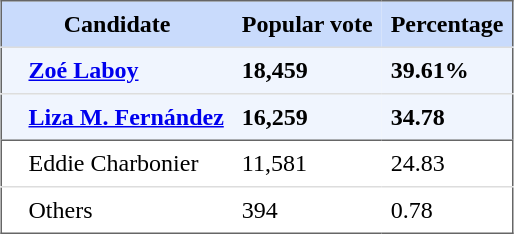<table style="border: 1px solid #666666; border-collapse: collapse" align="center" cellpadding="6">
<tr style="background-color: #C9DBFC">
<th colspan="2">Candidate</th>
<th>Popular vote</th>
<th>Percentage</th>
</tr>
<tr style="background-color: #F0F5FE">
<td style="border-top: 1px solid #DDDDDD"></td>
<td style="border-top: 1px solid #DDDDDD"><strong><a href='#'>Zoé Laboy</a></strong></td>
<td style="border-top: 1px solid #DDDDDD"><strong>18,459</strong></td>
<td style="border-top: 1px solid #DDDDDD"><strong>39.61%</strong></td>
</tr>
<tr style="background-color: #F0F5FE">
<td style="border-top: 1px solid #DDDDDD"></td>
<td style="border-top: 1px solid #DDDDDD"><strong><a href='#'>Liza M. Fernández</a></strong></td>
<td style="border-top: 1px solid #DDDDDD"><strong>16,259</strong></td>
<td style="border-top: 1px solid #DDDDDD"><strong>34.78</strong></td>
</tr>
<tr>
<td style="border-top: 1px solid #666666"></td>
<td style="border-top: 1px solid #666666">Eddie Charbonier</td>
<td style="border-top: 1px solid #666666">11,581</td>
<td style="border-top: 1px solid #666666">24.83</td>
</tr>
<tr>
<td style="border-top: 1px solid #DDDDDD"></td>
<td style="border-top: 1px solid #DDDDDD">Others</td>
<td style="border-top: 1px solid #DDDDDD">394</td>
<td style="border-top: 1px solid #DDDDDD">0.78</td>
</tr>
</table>
